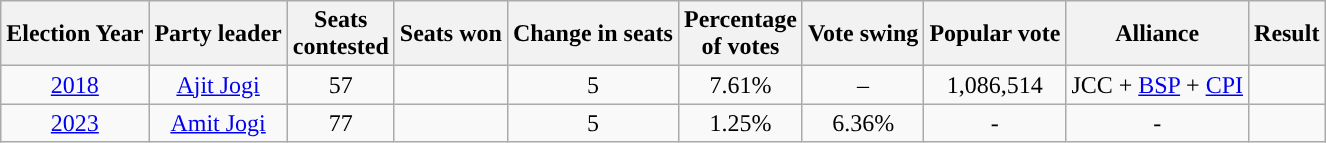<table class="wikitable sortable">
<tr>
<th Style="background-color:">Election Year</th>
<th Style="background-color:">Party leader</th>
<th Style="background-color:">Seats<br>contested</th>
<th Style="background-color:">Seats won</th>
<th Style="background-color:">Change in seats</th>
<th Style="background-color:">Percentage<br>of votes</th>
<th Style="background-color:">Vote swing</th>
<th Style="background-color:">Popular vote</th>
<th Style="background-color:">Alliance</th>
<th Style="background-color:">Result</th>
</tr>
<tr style="text-align:center;">
<td><a href='#'>2018</a></td>
<td><a href='#'>Ajit Jogi</a></td>
<td>57</td>
<td></td>
<td> 5</td>
<td>7.61%</td>
<td>–</td>
<td>1,086,514</td>
<td>JCC + <a href='#'>BSP</a> + <a href='#'>CPI</a></td>
<td></td>
</tr>
<tr style="text-align:center;">
<td><a href='#'>2023</a></td>
<td><a href='#'>Amit Jogi</a></td>
<td>77</td>
<td></td>
<td> 5</td>
<td>1.25%</td>
<td>6.36%</td>
<td>-</td>
<td>-</td>
<td></td>
</tr>
</table>
